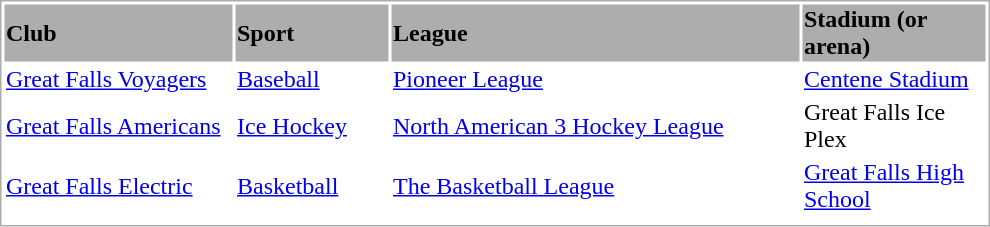<table style="border: 1px solid #ADADAD; margin-bottom: 10px; padding-bottom: 5px;">
<tr bgcolor=#ADADAD align=left>
<th width=150px>Club</th>
<th width=100px>Sport</th>
<th width=270px>League</th>
<th width=120px>Stadium (or arena)</th>
</tr>
<tr>
<td><a href='#'>Great Falls Voyagers</a></td>
<td><a href='#'>Baseball</a></td>
<td><a href='#'>Pioneer League</a></td>
<td><a href='#'>Centene Stadium</a></td>
</tr>
<tr>
<td><a href='#'>Great Falls Americans</a></td>
<td><a href='#'>Ice Hockey</a></td>
<td><a href='#'>North American 3 Hockey League</a></td>
<td>Great Falls Ice Plex</td>
</tr>
<tr>
<td><a href='#'>Great Falls Electric</a></td>
<td><a href='#'>Basketball</a></td>
<td><a href='#'>The Basketball League</a></td>
<td><a href='#'>Great Falls High School</a></td>
</tr>
</table>
